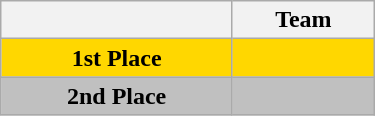<table class="wikitable" style="text-align:center" width=250px>
<tr>
<th></th>
<th>Team</th>
</tr>
<tr bgcolor="gold">
<td><strong>1st Place</strong></td>
<td align="center"></td>
</tr>
<tr bgcolor="silver">
<td><strong>2nd Place</strong></td>
<td align="centre"></td>
</tr>
</table>
